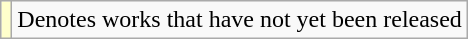<table class="wikitable">
<tr>
<td style="background:#FFFFCC;"></td>
<td>Denotes works that have not yet been released</td>
</tr>
</table>
